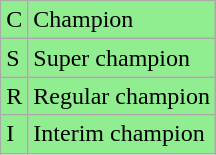<table class="wikitable">
<tr style="background:lightgreen;">
<td>C</td>
<td>Champion</td>
</tr>
<tr style="background:lightgreen;">
<td>S</td>
<td>Super champion</td>
</tr>
<tr style="background:lightgreen;">
<td>R</td>
<td>Regular champion</td>
</tr>
<tr style="background:lightgreen;">
<td>I</td>
<td>Interim champion</td>
</tr>
</table>
